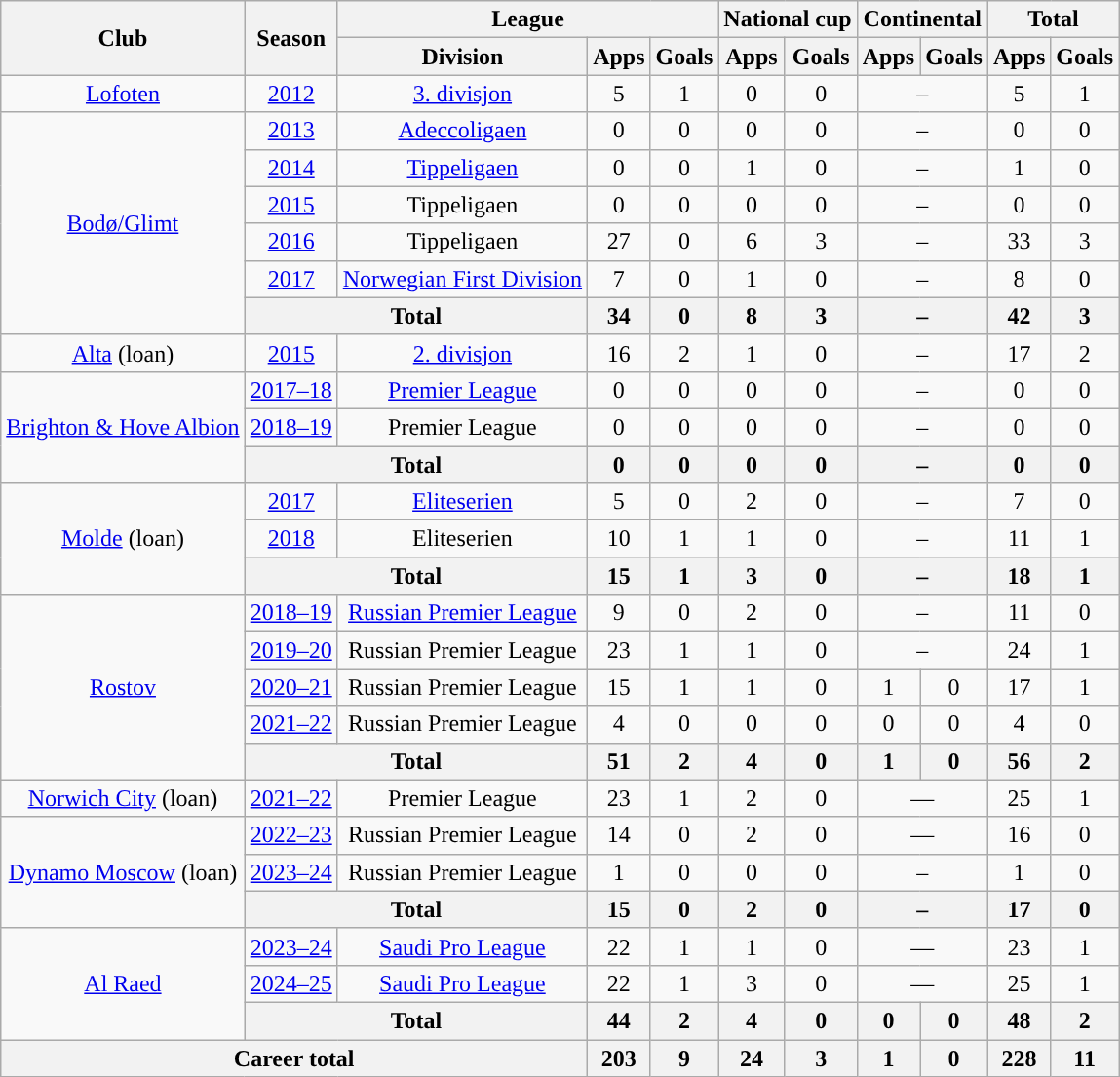<table class="wikitable" style="text-align:center">
<tr>
<th rowspan="2">Club</th>
<th rowspan="2">Season</th>
<th colspan="3">League</th>
<th colspan="2">National cup</th>
<th colspan="2">Continental</th>
<th colspan="2">Total</th>
</tr>
<tr>
<th>Division</th>
<th>Apps</th>
<th>Goals</th>
<th>Apps</th>
<th>Goals</th>
<th>Apps</th>
<th>Goals</th>
<th>Apps</th>
<th>Goals</th>
</tr>
<tr>
<td><a href='#'>Lofoten</a></td>
<td><a href='#'>2012</a></td>
<td><a href='#'>3. divisjon</a></td>
<td>5</td>
<td>1</td>
<td>0</td>
<td>0</td>
<td colspan="2">–</td>
<td>5</td>
<td>1</td>
</tr>
<tr>
<td rowspan="6"><a href='#'>Bodø/Glimt</a></td>
<td><a href='#'>2013</a></td>
<td><a href='#'>Adeccoligaen</a></td>
<td>0</td>
<td>0</td>
<td>0</td>
<td>0</td>
<td colspan="2">–</td>
<td>0</td>
<td>0</td>
</tr>
<tr>
<td><a href='#'>2014</a></td>
<td><a href='#'>Tippeligaen</a></td>
<td>0</td>
<td>0</td>
<td>1</td>
<td>0</td>
<td colspan="2">–</td>
<td>1</td>
<td>0</td>
</tr>
<tr>
<td><a href='#'>2015</a></td>
<td>Tippeligaen</td>
<td>0</td>
<td>0</td>
<td>0</td>
<td>0</td>
<td colspan="2">–</td>
<td>0</td>
<td>0</td>
</tr>
<tr>
<td><a href='#'>2016</a></td>
<td>Tippeligaen</td>
<td>27</td>
<td>0</td>
<td>6</td>
<td>3</td>
<td colspan="2">–</td>
<td>33</td>
<td>3</td>
</tr>
<tr>
<td><a href='#'>2017</a></td>
<td><a href='#'>Norwegian First Division</a></td>
<td>7</td>
<td>0</td>
<td>1</td>
<td>0</td>
<td colspan="2">–</td>
<td>8</td>
<td>0</td>
</tr>
<tr>
<th colspan="2">Total</th>
<th>34</th>
<th>0</th>
<th>8</th>
<th>3</th>
<th colspan="2">–</th>
<th>42</th>
<th>3</th>
</tr>
<tr>
<td><a href='#'>Alta</a> (loan)</td>
<td><a href='#'>2015</a></td>
<td><a href='#'>2. divisjon</a></td>
<td>16</td>
<td>2</td>
<td>1</td>
<td>0</td>
<td colspan="2">–</td>
<td>17</td>
<td>2</td>
</tr>
<tr>
<td rowspan="3"><a href='#'>Brighton & Hove Albion</a></td>
<td><a href='#'>2017–18</a></td>
<td><a href='#'>Premier League</a></td>
<td>0</td>
<td>0</td>
<td>0</td>
<td>0</td>
<td colspan="2">–</td>
<td>0</td>
<td>0</td>
</tr>
<tr>
<td><a href='#'>2018–19</a></td>
<td>Premier League</td>
<td>0</td>
<td>0</td>
<td>0</td>
<td>0</td>
<td colspan="2">–</td>
<td>0</td>
<td>0</td>
</tr>
<tr>
<th colspan="2">Total</th>
<th>0</th>
<th>0</th>
<th>0</th>
<th>0</th>
<th colspan="2">–</th>
<th>0</th>
<th>0</th>
</tr>
<tr>
<td rowspan="3"><a href='#'>Molde</a> (loan)</td>
<td><a href='#'>2017</a></td>
<td><a href='#'>Eliteserien</a></td>
<td>5</td>
<td>0</td>
<td>2</td>
<td>0</td>
<td colspan="2">–</td>
<td>7</td>
<td>0</td>
</tr>
<tr>
<td><a href='#'>2018</a></td>
<td>Eliteserien</td>
<td>10</td>
<td>1</td>
<td>1</td>
<td>0</td>
<td colspan="2">–</td>
<td>11</td>
<td>1</td>
</tr>
<tr>
<th colspan="2">Total</th>
<th>15</th>
<th>1</th>
<th>3</th>
<th>0</th>
<th colspan="2">–</th>
<th>18</th>
<th>1</th>
</tr>
<tr>
<td rowspan="5"><a href='#'>Rostov</a></td>
<td><a href='#'>2018–19</a></td>
<td><a href='#'>Russian Premier League</a></td>
<td>9</td>
<td>0</td>
<td>2</td>
<td>0</td>
<td colspan="2">–</td>
<td>11</td>
<td>0</td>
</tr>
<tr>
<td><a href='#'>2019–20</a></td>
<td>Russian Premier League</td>
<td>23</td>
<td>1</td>
<td>1</td>
<td>0</td>
<td colspan="2">–</td>
<td>24</td>
<td>1</td>
</tr>
<tr>
<td><a href='#'>2020–21</a></td>
<td>Russian Premier League</td>
<td>15</td>
<td>1</td>
<td>1</td>
<td>0</td>
<td>1</td>
<td>0</td>
<td>17</td>
<td>1</td>
</tr>
<tr>
<td><a href='#'>2021–22</a></td>
<td>Russian Premier League</td>
<td>4</td>
<td>0</td>
<td>0</td>
<td>0</td>
<td>0</td>
<td>0</td>
<td>4</td>
<td>0</td>
</tr>
<tr>
<th colspan="2">Total</th>
<th>51</th>
<th>2</th>
<th>4</th>
<th>0</th>
<th>1</th>
<th>0</th>
<th>56</th>
<th>2</th>
</tr>
<tr>
<td><a href='#'>Norwich City</a> (loan)</td>
<td><a href='#'>2021–22</a></td>
<td>Premier League</td>
<td>23</td>
<td>1</td>
<td>2</td>
<td>0</td>
<td colspan=2>—</td>
<td>25</td>
<td>1</td>
</tr>
<tr>
<td rowspan="3"><a href='#'>Dynamo Moscow</a> (loan)</td>
<td><a href='#'>2022–23</a></td>
<td>Russian Premier League</td>
<td>14</td>
<td>0</td>
<td>2</td>
<td>0</td>
<td colspan=2>—</td>
<td>16</td>
<td>0</td>
</tr>
<tr>
<td><a href='#'>2023–24</a></td>
<td>Russian Premier League</td>
<td>1</td>
<td>0</td>
<td>0</td>
<td>0</td>
<td colspan=2>–</td>
<td>1</td>
<td>0</td>
</tr>
<tr>
<th colspan='2"'>Total</th>
<th>15</th>
<th>0</th>
<th>2</th>
<th>0</th>
<th colspan=2>–</th>
<th>17</th>
<th>0</th>
</tr>
<tr>
<td rowspan="3"><a href='#'>Al Raed</a></td>
<td><a href='#'>2023–24</a></td>
<td><a href='#'>Saudi Pro League</a></td>
<td>22</td>
<td>1</td>
<td>1</td>
<td>0</td>
<td colspan=2>—</td>
<td>23</td>
<td>1</td>
</tr>
<tr>
<td><a href='#'>2024–25</a></td>
<td><a href='#'>Saudi Pro League</a></td>
<td>22</td>
<td>1</td>
<td>3</td>
<td>0</td>
<td colspan=2>—</td>
<td>25</td>
<td>1</td>
</tr>
<tr>
<th colspan="2">Total</th>
<th>44</th>
<th>2</th>
<th>4</th>
<th>0</th>
<th>0</th>
<th>0</th>
<th>48</th>
<th>2</th>
</tr>
<tr>
<th colspan="3">Career total</th>
<th>203</th>
<th>9</th>
<th>24</th>
<th>3</th>
<th>1</th>
<th>0</th>
<th>228</th>
<th>11</th>
</tr>
</table>
